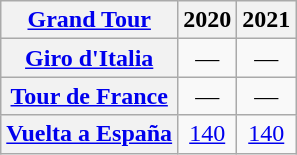<table class="wikitable plainrowheaders">
<tr>
<th scope="col"><a href='#'>Grand Tour</a></th>
<th scope="col">2020</th>
<th scope="col">2021</th>
</tr>
<tr style="text-align:center;">
<th scope="row"> <a href='#'>Giro d'Italia</a></th>
<td>—</td>
<td>—</td>
</tr>
<tr style="text-align:center;">
<th scope="row"> <a href='#'>Tour de France</a></th>
<td>—</td>
<td>—</td>
</tr>
<tr style="text-align:center;">
<th scope="row"> <a href='#'>Vuelta a España</a></th>
<td><a href='#'>140</a></td>
<td><a href='#'>140</a></td>
</tr>
</table>
